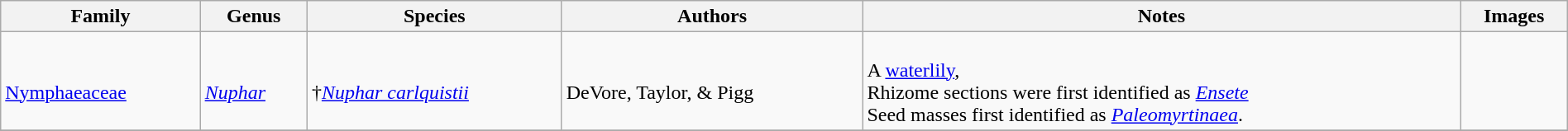<table class="wikitable sortable"  style="margin:auto; width:100%;">
<tr>
<th>Family</th>
<th>Genus</th>
<th>Species</th>
<th>Authors</th>
<th>Notes</th>
<th>Images</th>
</tr>
<tr>
<td><br><a href='#'>Nymphaeaceae</a></td>
<td><br><em><a href='#'>Nuphar</a></em></td>
<td><br>†<em><a href='#'>Nuphar carlquistii</a></em></td>
<td><br>DeVore, Taylor, & Pigg</td>
<td><br>A <a href='#'>waterlily</a>,<br> Rhizome sections were first identified as <em><a href='#'>Ensete</a></em><br> Seed masses first identified as <em><a href='#'>Paleomyrtinaea</a></em>.</td>
<td><br></td>
</tr>
<tr>
</tr>
</table>
